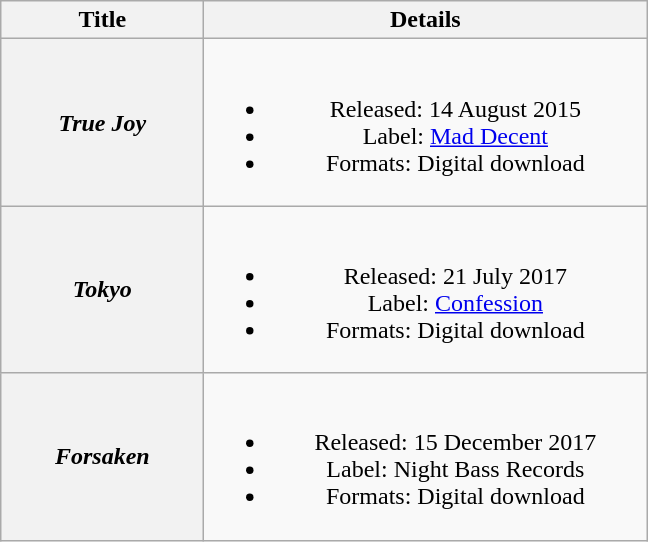<table class="wikitable plainrowheaders" border="1" style="text-align:center;">
<tr>
<th scope="col" style="width:8em;">Title</th>
<th scope="col" style="width:18em;">Details</th>
</tr>
<tr>
<th scope="row"><em>True Joy</em></th>
<td><br><ul><li>Released: 14 August 2015</li><li>Label: <a href='#'>Mad Decent</a></li><li>Formats: Digital download</li></ul></td>
</tr>
<tr>
<th scope="row"><em>Tokyo</em></th>
<td><br><ul><li>Released: 21 July 2017</li><li>Label: <a href='#'>Confession</a></li><li>Formats: Digital download</li></ul></td>
</tr>
<tr>
<th scope="row"><em>Forsaken</em></th>
<td><br><ul><li>Released: 15 December 2017</li><li>Label: Night Bass Records</li><li>Formats: Digital download</li></ul></td>
</tr>
</table>
